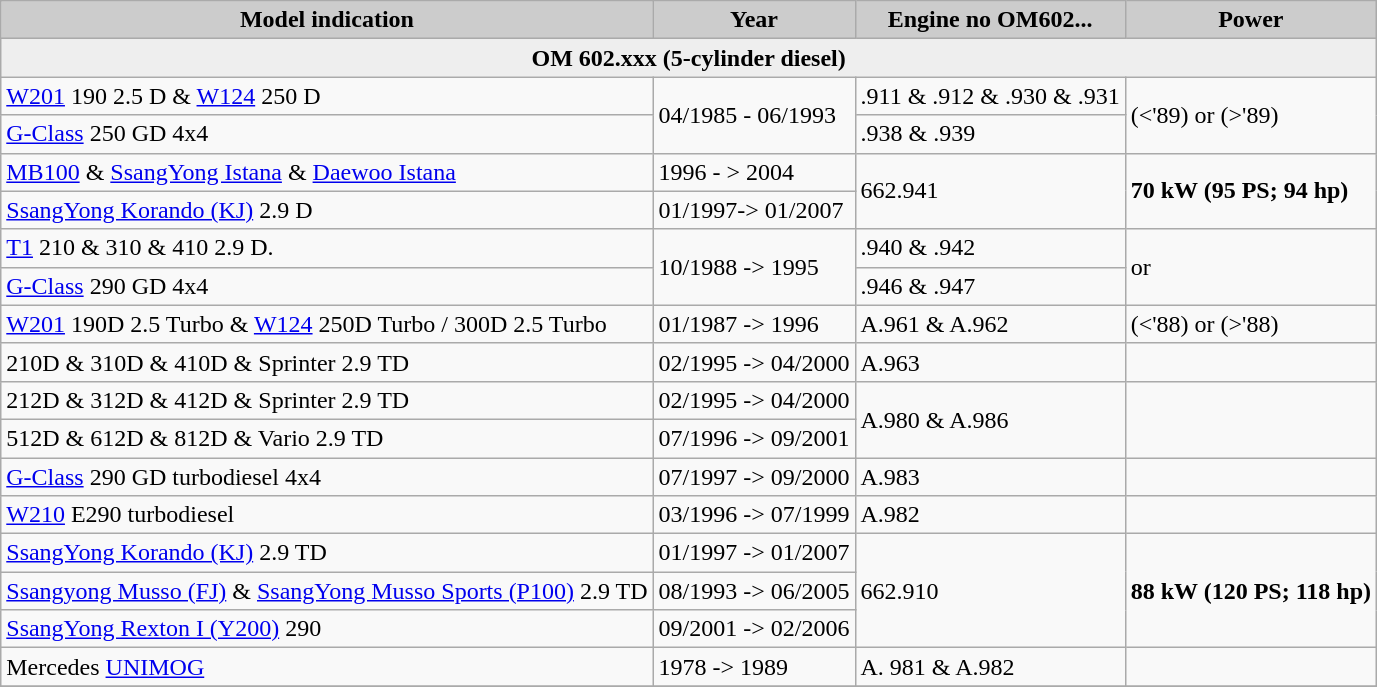<table class="wikitable">
<tr>
<td style="background:#CCCCCC;text-align:center"><strong>Model indication</strong></td>
<td style="background:#CCCCCC;text-align:center"><strong>Year</strong></td>
<td style="background:#CCCCCC;text-align:center"><strong>Engine no OM602...</strong></td>
<td style="background:#CCCCCC;text-align:center"><strong>Power</strong></td>
</tr>
<tr>
<td style="background:#EEEEEE;text-align:center" colspan=4><strong>OM 602.xxx (5-cylinder diesel)</strong></td>
</tr>
<tr>
<td><a href='#'>W201</a> 190 2.5 D & <a href='#'>W124</a> 250 D</td>
<td rowspan="2">04/1985 - 06/1993</td>
<td>.911 & .912 & .930 & .931</td>
<td rowspan="2"><strong></strong> (<'89) or <strong></strong> (>'89)</td>
</tr>
<tr>
<td><a href='#'>G-Class</a> 250 GD 4x4</td>
<td>.938 & .939</td>
</tr>
<tr>
<td><a href='#'>MB100</a> & <a href='#'>SsangYong Istana</a> & <a href='#'>Daewoo Istana</a></td>
<td>1996 - > 2004</td>
<td rowspan="2">662.941</td>
<td rowspan="2"><strong>70 kW (95 PS; 94 hp)</strong></td>
</tr>
<tr>
<td><a href='#'>SsangYong Korando (KJ)</a> 2.9 D</td>
<td>01/1997-> 01/2007</td>
</tr>
<tr>
<td><a href='#'>T1</a> 210 & 310 & 410 2.9 D.</td>
<td rowspan="2">10/1988 -> 1995</td>
<td>.940 & .942</td>
<td rowspan="2"><strong></strong> or <strong></strong></td>
</tr>
<tr>
<td><a href='#'>G-Class</a> 290 GD 4x4</td>
<td>.946 & .947</td>
</tr>
<tr>
<td><a href='#'>W201</a> 190D 2.5 Turbo & <a href='#'>W124</a> 250D Turbo / 300D 2.5 Turbo</td>
<td>01/1987 -> 1996</td>
<td>A.961 & A.962</td>
<td><strong></strong> (<'88) or <strong></strong> (>'88)</td>
</tr>
<tr>
<td>210D & 310D & 410D & Sprinter 2.9 TD</td>
<td>02/1995 -> 04/2000</td>
<td>A.963</td>
<td><strong></strong></td>
</tr>
<tr>
<td>212D & 312D & 412D & Sprinter 2.9 TD</td>
<td>02/1995 -> 04/2000</td>
<td rowspan="2">A.980 & A.986</td>
<td rowspan="2"><strong></strong></td>
</tr>
<tr>
<td>512D & 612D & 812D & Vario 2.9 TD</td>
<td>07/1996 -> 09/2001</td>
</tr>
<tr>
<td><a href='#'>G-Class</a> 290 GD turbodiesel 4x4</td>
<td>07/1997 -> 09/2000</td>
<td>A.983</td>
<td><strong></strong></td>
</tr>
<tr>
<td><a href='#'>W210</a> E290 turbodiesel</td>
<td>03/1996 -> 07/1999</td>
<td>A.982</td>
<td><strong></strong></td>
</tr>
<tr>
<td><a href='#'>SsangYong Korando (KJ)</a> 2.9 TD</td>
<td>01/1997 -> 01/2007</td>
<td rowspan="3">662.910</td>
<td rowspan="3"><strong>88 kW (120 PS; 118 hp)</strong></td>
</tr>
<tr>
<td><a href='#'>Ssangyong Musso (FJ)</a> & <a href='#'>SsangYong Musso Sports (P100)</a> 2.9 TD</td>
<td>08/1993 -> 06/2005</td>
</tr>
<tr>
<td><a href='#'>SsangYong Rexton I (Y200)</a> 290</td>
<td>09/2001 -> 02/2006</td>
</tr>
<tr>
<td>Mercedes <a href='#'>UNIMOG</a></td>
<td>1978 -> 1989</td>
<td>A. 981 & A.982</td>
<td><strong></strong></td>
</tr>
<tr>
</tr>
</table>
